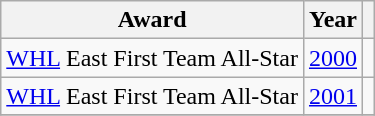<table class="wikitable">
<tr>
<th>Award</th>
<th>Year</th>
<th></th>
</tr>
<tr>
<td><a href='#'>WHL</a> East First Team All-Star</td>
<td><a href='#'>2000</a></td>
<td></td>
</tr>
<tr>
<td><a href='#'>WHL</a> East First Team All-Star</td>
<td><a href='#'>2001</a></td>
<td></td>
</tr>
<tr>
</tr>
</table>
